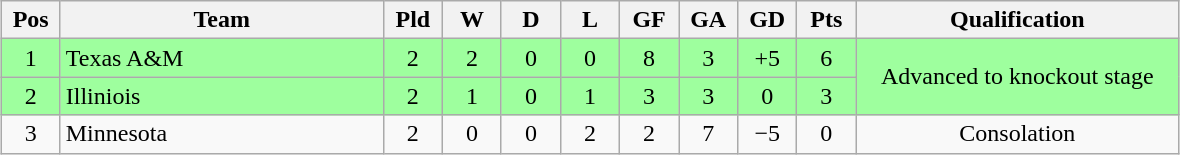<table class="wikitable" style="text-align:center; margin: 1em auto">
<tr>
<th style="width:2em">Pos</th>
<th style="width:13em">Team</th>
<th style="width:2em">Pld</th>
<th style="width:2em">W</th>
<th style="width:2em">D</th>
<th style="width:2em">L</th>
<th style="width:2em">GF</th>
<th style="width:2em">GA</th>
<th style="width:2em">GD</th>
<th style="width:2em">Pts</th>
<th style="width:13em">Qualification</th>
</tr>
<tr bgcolor="#9eff9e">
<td>1</td>
<td style="text-align:left">Texas A&M</td>
<td>2</td>
<td>2</td>
<td>0</td>
<td>0</td>
<td>8</td>
<td>3</td>
<td>+5</td>
<td>6</td>
<td rowspan="2">Advanced to knockout stage</td>
</tr>
<tr bgcolor="#9eff9e">
<td>2</td>
<td style="text-align:left">Illiniois</td>
<td>2</td>
<td>1</td>
<td>0</td>
<td>1</td>
<td>3</td>
<td>3</td>
<td>0</td>
<td>3</td>
</tr>
<tr>
<td>3</td>
<td style="text-align:left">Minnesota</td>
<td>2</td>
<td>0</td>
<td>0</td>
<td>2</td>
<td>2</td>
<td>7</td>
<td>−5</td>
<td>0</td>
<td>Consolation</td>
</tr>
</table>
